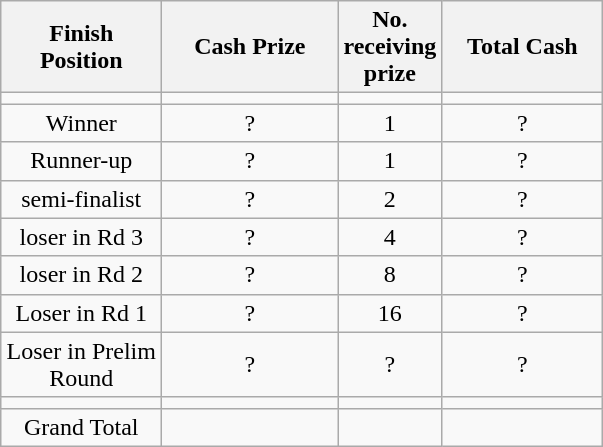<table class="wikitable" style="text-align:center;">
<tr>
<th width=100 abbr="Finish Position">Finish Position</th>
<th width=110 abbr="Cash Prize">Cash Prize</th>
<th width=50 abbr="No. receiving prize">No. receiving prize</th>
<th width=100 abbr="Total Cash">Total Cash</th>
</tr>
<tr>
<td></td>
<td></td>
<td></td>
<td></td>
</tr>
<tr>
<td>Winner</td>
<td>?</td>
<td>1</td>
<td>?</td>
</tr>
<tr>
<td>Runner-up</td>
<td>?</td>
<td>1</td>
<td>?</td>
</tr>
<tr>
<td>semi-finalist</td>
<td>?</td>
<td>2</td>
<td>?</td>
</tr>
<tr>
<td>loser in Rd 3</td>
<td>?</td>
<td>4</td>
<td>?</td>
</tr>
<tr>
<td>loser in Rd 2</td>
<td>?</td>
<td>8</td>
<td>?</td>
</tr>
<tr>
<td>Loser in Rd 1</td>
<td>?</td>
<td>16</td>
<td>?</td>
</tr>
<tr>
<td>Loser in Prelim Round</td>
<td>?</td>
<td>?</td>
<td>?</td>
</tr>
<tr>
<td></td>
<td></td>
<td></td>
<td></td>
</tr>
<tr>
<td>Grand Total</td>
<td></td>
<td></td>
<td></td>
</tr>
</table>
